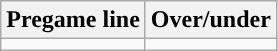<table class="wikitable">
<tr align="center">
<th>Pregame line</th>
<th>Over/under</th>
</tr>
<tr align="center">
<td></td>
<td></td>
</tr>
</table>
